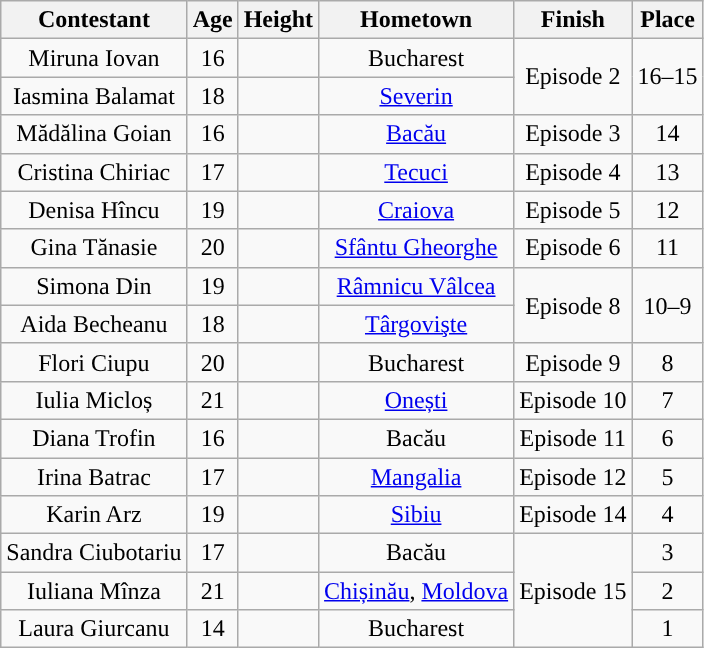<table class="wikitable sortable" style="text-align:center;">
<tr>
<th>Contestant</th>
<th>Age</th>
<th>Height</th>
<th>Hometown</th>
<th>Finish</th>
<th>Place</th>
</tr>
<tr>
<td>Miruna Iovan</td>
<td>16</td>
<td></td>
<td>Bucharest</td>
<td rowspan=2>Episode 2</td>
<td rowspan="2">16–15</td>
</tr>
<tr>
<td>Iasmina Balamat</td>
<td>18</td>
<td></td>
<td><a href='#'>Severin</a></td>
</tr>
<tr>
<td>Mădălina Goian</td>
<td>16</td>
<td></td>
<td><a href='#'>Bacău</a></td>
<td>Episode 3</td>
<td>14</td>
</tr>
<tr>
<td>Cristina Chiriac</td>
<td>17</td>
<td></td>
<td><a href='#'>Tecuci</a></td>
<td>Episode 4</td>
<td>13</td>
</tr>
<tr>
<td>Denisa Hîncu</td>
<td>19</td>
<td></td>
<td><a href='#'>Craiova</a></td>
<td>Episode 5</td>
<td>12</td>
</tr>
<tr>
<td>Gina Tănasie</td>
<td>20</td>
<td></td>
<td><a href='#'>Sfântu Gheorghe</a></td>
<td>Episode 6</td>
<td>11</td>
</tr>
<tr>
<td>Simona Din</td>
<td>19</td>
<td></td>
<td><a href='#'>Râmnicu Vâlcea</a></td>
<td rowspan=2>Episode 8</td>
<td rowspan="2">10–9</td>
</tr>
<tr>
<td>Aida Becheanu</td>
<td>18</td>
<td></td>
<td><a href='#'>Târgovişte</a></td>
</tr>
<tr>
<td>Flori Ciupu</td>
<td>20</td>
<td></td>
<td>Bucharest</td>
<td>Episode 9</td>
<td>8</td>
</tr>
<tr>
<td>Iulia Micloș</td>
<td>21</td>
<td></td>
<td><a href='#'>Onești</a></td>
<td>Episode 10</td>
<td>7</td>
</tr>
<tr>
<td>Diana Trofin</td>
<td>16</td>
<td></td>
<td>Bacău</td>
<td>Episode 11</td>
<td>6</td>
</tr>
<tr>
<td>Irina Batrac</td>
<td>17</td>
<td></td>
<td><a href='#'>Mangalia</a></td>
<td>Episode 12</td>
<td>5</td>
</tr>
<tr>
<td>Karin Arz</td>
<td>19</td>
<td></td>
<td><a href='#'>Sibiu</a></td>
<td>Episode 14</td>
<td>4</td>
</tr>
<tr>
<td>Sandra Ciubotariu</td>
<td>17</td>
<td></td>
<td>Bacău</td>
<td rowspan="3">Episode 15</td>
<td>3</td>
</tr>
<tr>
<td>Iuliana Mînza</td>
<td>21</td>
<td></td>
<td><a href='#'>Chișinău</a>, <a href='#'>Moldova</a></td>
<td>2</td>
</tr>
<tr>
<td>Laura Giurcanu</td>
<td>14</td>
<td></td>
<td>Bucharest</td>
<td>1</td>
</tr>
</table>
